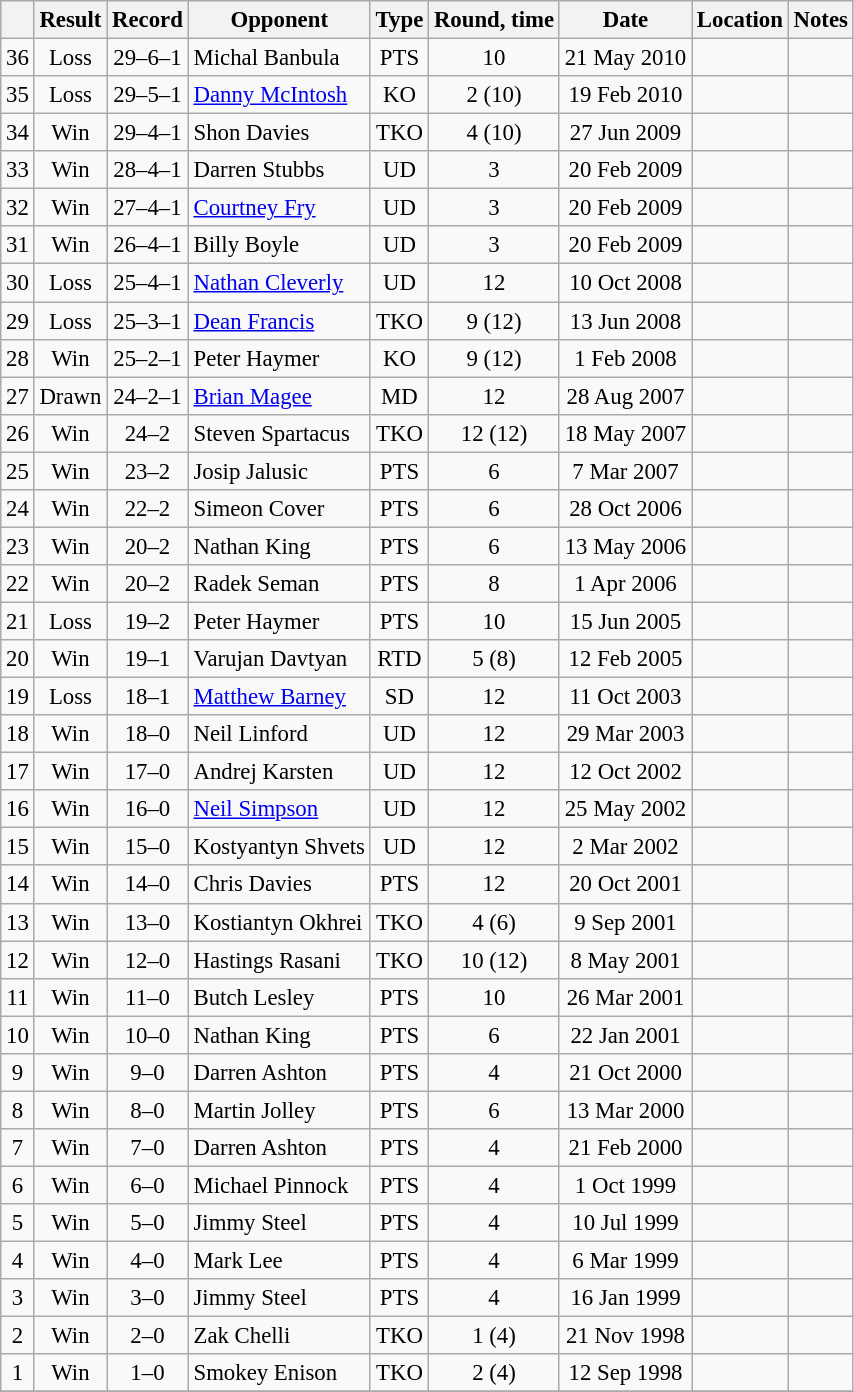<table class="wikitable" style="text-align:center; font-size:95%">
<tr>
<th></th>
<th>Result</th>
<th>Record</th>
<th>Opponent</th>
<th>Type</th>
<th>Round, time</th>
<th>Date</th>
<th>Location</th>
<th>Notes</th>
</tr>
<tr>
<td>36</td>
<td>Loss</td>
<td>29–6–1</td>
<td align=left> Michal Banbula</td>
<td>PTS</td>
<td>10</td>
<td>21 May 2010</td>
<td align=left></td>
<td></td>
</tr>
<tr>
<td>35</td>
<td>Loss</td>
<td>29–5–1</td>
<td align=left> <a href='#'>Danny McIntosh</a></td>
<td>KO</td>
<td>2 (10)</td>
<td>19 Feb 2010</td>
<td align=left></td>
<td align=left></td>
</tr>
<tr>
<td>34</td>
<td>Win</td>
<td>29–4–1</td>
<td align=left> Shon Davies</td>
<td>TKO</td>
<td>4 (10)</td>
<td>27 Jun 2009</td>
<td align=left></td>
<td></td>
</tr>
<tr>
<td>33</td>
<td>Win</td>
<td>28–4–1</td>
<td align=left> Darren Stubbs</td>
<td>UD</td>
<td>3</td>
<td>20 Feb 2009</td>
<td align=left></td>
<td align=left></td>
</tr>
<tr>
<td>32</td>
<td>Win</td>
<td>27–4–1</td>
<td align=left> <a href='#'>Courtney Fry</a></td>
<td>UD</td>
<td>3</td>
<td>20 Feb 2009</td>
<td align=left></td>
<td align=left></td>
</tr>
<tr>
<td>31</td>
<td>Win</td>
<td>26–4–1</td>
<td align=left> Billy Boyle</td>
<td>UD</td>
<td>3</td>
<td>20 Feb 2009</td>
<td align=left></td>
<td align=left></td>
</tr>
<tr>
<td>30</td>
<td>Loss</td>
<td>25–4–1</td>
<td align=left> <a href='#'>Nathan Cleverly</a></td>
<td>UD</td>
<td>12</td>
<td>10 Oct 2008</td>
<td align=left></td>
<td align=left></td>
</tr>
<tr>
<td>29</td>
<td>Loss</td>
<td>25–3–1</td>
<td align=left> <a href='#'>Dean Francis</a></td>
<td>TKO</td>
<td>9 (12)</td>
<td>13 Jun 2008</td>
<td align=left></td>
<td align=left></td>
</tr>
<tr>
<td>28</td>
<td>Win</td>
<td>25–2–1</td>
<td align=left> Peter Haymer</td>
<td>KO</td>
<td>9 (12)</td>
<td>1 Feb 2008</td>
<td align=left></td>
<td align=left></td>
</tr>
<tr>
<td>27</td>
<td>Drawn</td>
<td>24–2–1</td>
<td align=left> <a href='#'>Brian Magee</a></td>
<td>MD</td>
<td>12</td>
<td>28 Aug 2007</td>
<td align=left></td>
<td align=left></td>
</tr>
<tr>
<td>26</td>
<td>Win</td>
<td>24–2</td>
<td align=left> Steven Spartacus</td>
<td>TKO</td>
<td>12 (12)</td>
<td>18 May 2007</td>
<td align=left></td>
<td align=left></td>
</tr>
<tr>
<td>25</td>
<td>Win</td>
<td>23–2</td>
<td align=left> Josip Jalusic</td>
<td>PTS</td>
<td>6</td>
<td>7 Mar 2007</td>
<td align=left></td>
<td></td>
</tr>
<tr>
<td>24</td>
<td>Win</td>
<td>22–2</td>
<td align=left> Simeon Cover</td>
<td>PTS</td>
<td>6</td>
<td>28 Oct 2006</td>
<td align=left></td>
<td></td>
</tr>
<tr>
<td>23</td>
<td>Win</td>
<td>20–2</td>
<td align=left> Nathan King</td>
<td>PTS</td>
<td>6</td>
<td>13 May 2006</td>
<td align=left></td>
<td></td>
</tr>
<tr>
<td>22</td>
<td>Win</td>
<td>20–2</td>
<td align=left> Radek Seman</td>
<td>PTS</td>
<td>8</td>
<td>1 Apr 2006</td>
<td align=left></td>
<td></td>
</tr>
<tr>
<td>21</td>
<td>Loss</td>
<td>19–2</td>
<td align=left> Peter Haymer</td>
<td>PTS</td>
<td>10</td>
<td>15 Jun 2005</td>
<td align=left></td>
<td align=left></td>
</tr>
<tr>
<td>20</td>
<td>Win</td>
<td>19–1</td>
<td align=left> Varujan Davtyan</td>
<td>RTD</td>
<td>5 (8)</td>
<td>12 Feb 2005</td>
<td align=left></td>
<td></td>
</tr>
<tr>
<td>19</td>
<td>Loss</td>
<td>18–1</td>
<td align=left> <a href='#'>Matthew Barney</a></td>
<td>SD</td>
<td>12</td>
<td>11 Oct 2003</td>
<td align=left></td>
<td align=left></td>
</tr>
<tr>
<td>18</td>
<td>Win</td>
<td>18–0</td>
<td align=left> Neil Linford</td>
<td>UD</td>
<td>12</td>
<td>29 Mar 2003</td>
<td align=left></td>
<td align=left></td>
</tr>
<tr>
<td>17</td>
<td>Win</td>
<td>17–0</td>
<td align=left> Andrej Karsten</td>
<td>UD</td>
<td>12</td>
<td>12 Oct 2002</td>
<td align=left></td>
<td align=left></td>
</tr>
<tr>
<td>16</td>
<td>Win</td>
<td>16–0</td>
<td align=left> <a href='#'>Neil Simpson</a></td>
<td>UD</td>
<td>12</td>
<td>25 May 2002</td>
<td align=left></td>
<td align=left></td>
</tr>
<tr>
<td>15</td>
<td>Win</td>
<td>15–0</td>
<td align=left> Kostyantyn Shvets</td>
<td>UD</td>
<td>12</td>
<td>2 Mar 2002</td>
<td align=left></td>
<td align=left></td>
</tr>
<tr>
<td>14</td>
<td>Win</td>
<td>14–0</td>
<td align=left> Chris Davies</td>
<td>PTS</td>
<td>12</td>
<td>20 Oct 2001</td>
<td align=left></td>
<td align=left></td>
</tr>
<tr>
<td>13</td>
<td>Win</td>
<td>13–0</td>
<td align=left> Kostiantyn Okhrei</td>
<td>TKO</td>
<td>4 (6)</td>
<td>9 Sep 2001</td>
<td align=left></td>
<td></td>
</tr>
<tr>
<td>12</td>
<td>Win</td>
<td>12–0</td>
<td align=left> Hastings Rasani</td>
<td>TKO</td>
<td>10 (12)</td>
<td>8 May 2001</td>
<td align=left></td>
<td align=left></td>
</tr>
<tr>
<td>11</td>
<td>Win</td>
<td>11–0</td>
<td align=left> Butch Lesley</td>
<td>PTS</td>
<td>10</td>
<td>26 Mar 2001</td>
<td align=left></td>
<td align=left></td>
</tr>
<tr>
<td>10</td>
<td>Win</td>
<td>10–0</td>
<td align=left> Nathan King</td>
<td>PTS</td>
<td>6</td>
<td>22 Jan 2001</td>
<td align=left></td>
<td></td>
</tr>
<tr>
<td>9</td>
<td>Win</td>
<td>9–0</td>
<td align=left> Darren Ashton</td>
<td>PTS</td>
<td>4</td>
<td>21 Oct 2000</td>
<td align=left></td>
<td></td>
</tr>
<tr>
<td>8</td>
<td>Win</td>
<td>8–0</td>
<td align=left>Martin Jolley</td>
<td>PTS</td>
<td>6</td>
<td>13 Mar 2000</td>
<td align=left></td>
<td></td>
</tr>
<tr>
<td>7</td>
<td>Win</td>
<td>7–0</td>
<td align=left> Darren Ashton</td>
<td>PTS</td>
<td>4</td>
<td>21 Feb 2000</td>
<td align=left></td>
<td></td>
</tr>
<tr>
<td>6</td>
<td>Win</td>
<td>6–0</td>
<td align=left> Michael Pinnock</td>
<td>PTS</td>
<td>4</td>
<td>1 Oct 1999</td>
<td align=left></td>
<td></td>
</tr>
<tr>
<td>5</td>
<td>Win</td>
<td>5–0</td>
<td align=left> Jimmy Steel</td>
<td>PTS</td>
<td>4</td>
<td>10 Jul 1999</td>
<td align=left></td>
<td></td>
</tr>
<tr>
<td>4</td>
<td>Win</td>
<td>4–0</td>
<td align=left> Mark Lee</td>
<td>PTS</td>
<td>4</td>
<td>6 Mar 1999</td>
<td align=left></td>
</tr>
<tr>
<td>3</td>
<td>Win</td>
<td>3–0</td>
<td align=left> Jimmy Steel</td>
<td>PTS</td>
<td>4</td>
<td>16 Jan 1999</td>
<td align=left></td>
<td></td>
</tr>
<tr>
<td>2</td>
<td>Win</td>
<td>2–0</td>
<td align=left> Zak Chelli</td>
<td>TKO</td>
<td>1 (4)</td>
<td>21 Nov 1998</td>
<td align=left></td>
<td></td>
</tr>
<tr>
<td>1</td>
<td>Win</td>
<td>1–0</td>
<td align=left> Smokey Enison</td>
<td>TKO</td>
<td>2 (4)</td>
<td>12 Sep 1998</td>
<td align=left></td>
<td></td>
</tr>
<tr>
</tr>
</table>
